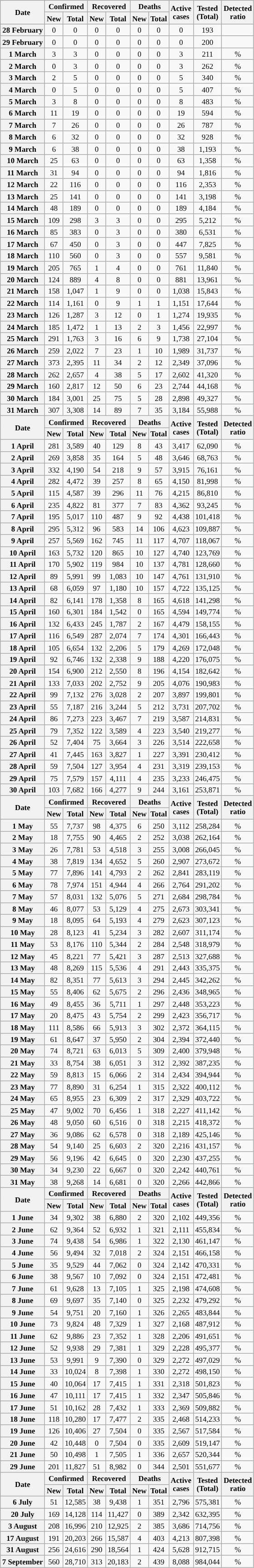<table class="wikitable plainrowheaders sortable" style="text-align:center; font-size:70%; ">
<tr>
<th rowspan="2">Date</th>
<th colspan="2">Confirmed</th>
<th colspan="2">Recovered<br></th>
<th colspan="2">Deaths</th>
<th rowspan="2">Active<br>cases</th>
<th rowspan="2">Tested<br>(Total)</th>
<th rowspan="2">Detected<br>ratio</th>
</tr>
<tr>
<th>New</th>
<th>Total</th>
<th>New</th>
<th>Total</th>
<th>New</th>
<th>Total</th>
</tr>
<tr>
<th>28 February</th>
<td>0</td>
<td>0</td>
<td>0</td>
<td>0</td>
<td>0</td>
<td>0</td>
<td>0</td>
<td>193</td>
<td></td>
</tr>
<tr>
<th>29 February</th>
<td>0</td>
<td>0</td>
<td>0</td>
<td>0</td>
<td>0</td>
<td>0</td>
<td>0</td>
<td>200</td>
<td></td>
</tr>
<tr>
<th>1 March</th>
<td>3</td>
<td>3</td>
<td>0</td>
<td>0</td>
<td>0</td>
<td>0</td>
<td>3</td>
<td>211</td>
<td>%</td>
</tr>
<tr>
<th>2 March</th>
<td>0</td>
<td>3</td>
<td>0</td>
<td>0</td>
<td>0</td>
<td>0</td>
<td>3</td>
<td>262</td>
<td>%</td>
</tr>
<tr>
<th>3 March</th>
<td>2</td>
<td>5</td>
<td>0</td>
<td>0</td>
<td>0</td>
<td>0</td>
<td>5</td>
<td>340</td>
<td>%</td>
</tr>
<tr>
<th>4 March</th>
<td>0</td>
<td>5</td>
<td>0</td>
<td>0</td>
<td>0</td>
<td>0</td>
<td>5</td>
<td>407</td>
<td>%</td>
</tr>
<tr>
<th>5 March</th>
<td>3</td>
<td>8</td>
<td>0</td>
<td>0</td>
<td>0</td>
<td>0</td>
<td>8</td>
<td>483</td>
<td>%</td>
</tr>
<tr>
<th>6 March</th>
<td>11</td>
<td>19</td>
<td>0</td>
<td>0</td>
<td>0</td>
<td>0</td>
<td>19</td>
<td>594</td>
<td>%</td>
</tr>
<tr>
<th>7 March</th>
<td>7</td>
<td>26</td>
<td>0</td>
<td>0</td>
<td>0</td>
<td>0</td>
<td>26</td>
<td>787</td>
<td>%</td>
</tr>
<tr>
<th>8 March</th>
<td>6</td>
<td>32</td>
<td>0</td>
<td>0</td>
<td>0</td>
<td>0</td>
<td>32</td>
<td>928</td>
<td>%</td>
</tr>
<tr>
<th>9 March</th>
<td>6</td>
<td>38</td>
<td>0</td>
<td>0</td>
<td>0</td>
<td>0</td>
<td>38</td>
<td>1,193</td>
<td>%</td>
</tr>
<tr>
<th>10 March</th>
<td>25</td>
<td>63</td>
<td>0</td>
<td>0</td>
<td>0</td>
<td>0</td>
<td>63</td>
<td>1,358</td>
<td>%</td>
</tr>
<tr>
<th>11 March</th>
<td>31</td>
<td>94</td>
<td>0</td>
<td>0</td>
<td>0</td>
<td>0</td>
<td>94</td>
<td>1,816</td>
<td>%</td>
</tr>
<tr>
<th>12 March</th>
<td>22</td>
<td>116</td>
<td>0</td>
<td>0</td>
<td>0</td>
<td>0</td>
<td>116</td>
<td>2,353</td>
<td>%</td>
</tr>
<tr>
<th>13 March</th>
<td>25</td>
<td>141</td>
<td>0</td>
<td>0</td>
<td>0</td>
<td>0</td>
<td>141</td>
<td>3,198</td>
<td>%</td>
</tr>
<tr>
<th>14 March</th>
<td>48</td>
<td>189</td>
<td>0</td>
<td>0</td>
<td>0</td>
<td>0</td>
<td>189</td>
<td>4,184</td>
<td>%</td>
</tr>
<tr>
<th>15 March</th>
<td>109</td>
<td>298</td>
<td>3</td>
<td>3</td>
<td>0</td>
<td>0</td>
<td>295</td>
<td>5,212</td>
<td>%</td>
</tr>
<tr>
<th>16 March</th>
<td>85</td>
<td>383</td>
<td>0</td>
<td>3</td>
<td>0</td>
<td>0</td>
<td>380</td>
<td>6,531</td>
<td>%</td>
</tr>
<tr>
<th>17 March</th>
<td>67</td>
<td>450</td>
<td>0</td>
<td>3</td>
<td>0</td>
<td>0</td>
<td>447</td>
<td>7,825</td>
<td>%</td>
</tr>
<tr>
<th>18 March</th>
<td>110</td>
<td>560</td>
<td>0</td>
<td>3</td>
<td>0</td>
<td>0</td>
<td>557</td>
<td>9,581</td>
<td>%</td>
</tr>
<tr>
<th>19 March</th>
<td>205</td>
<td>765</td>
<td>1</td>
<td>4</td>
<td>0</td>
<td>0</td>
<td>761</td>
<td>11,840</td>
<td>%</td>
</tr>
<tr>
<th>20 March</th>
<td>124</td>
<td>889</td>
<td>4</td>
<td>8</td>
<td>0</td>
<td>0</td>
<td>881</td>
<td>13,961</td>
<td>%</td>
</tr>
<tr>
<th>21 March</th>
<td>158</td>
<td>1,047</td>
<td>1</td>
<td>9</td>
<td>0</td>
<td>0</td>
<td>1,038</td>
<td>15,843</td>
<td>%</td>
</tr>
<tr>
<th>22 March</th>
<td>114</td>
<td>1,161</td>
<td>0</td>
<td>9</td>
<td>1</td>
<td>1</td>
<td>1,151</td>
<td>17,644</td>
<td>%</td>
</tr>
<tr>
<th>23 March</th>
<td>126</td>
<td>1,287</td>
<td>3</td>
<td>12</td>
<td>0</td>
<td>1</td>
<td>1,274</td>
<td>19,935</td>
<td>%</td>
</tr>
<tr>
<th>24 March</th>
<td>185</td>
<td>1,472</td>
<td>1</td>
<td>13</td>
<td>2</td>
<td>3</td>
<td>1,456</td>
<td>22,997</td>
<td>%</td>
</tr>
<tr>
<th>25 March</th>
<td>291</td>
<td>1,763</td>
<td>3</td>
<td>16</td>
<td>6</td>
<td>9</td>
<td>1,738</td>
<td>27,104</td>
<td>%</td>
</tr>
<tr>
<th>26 March</th>
<td>259</td>
<td>2,022</td>
<td>7</td>
<td>23</td>
<td>1</td>
<td>10</td>
<td>1,989</td>
<td>31,737</td>
<td>%</td>
</tr>
<tr>
<th>27 March</th>
<td>373</td>
<td>2,395</td>
<td>11</td>
<td>34</td>
<td>2</td>
<td>12</td>
<td>2,349</td>
<td>37,096</td>
<td>%</td>
</tr>
<tr>
<th>28 March</th>
<td>262</td>
<td>2,657</td>
<td>4</td>
<td>38</td>
<td>5</td>
<td>17</td>
<td>2,602</td>
<td>41,320</td>
<td>%</td>
</tr>
<tr>
<th>29 March</th>
<td>160</td>
<td>2,817</td>
<td>12</td>
<td>50</td>
<td>6</td>
<td>23</td>
<td>2,744</td>
<td>44,168</td>
<td>%</td>
</tr>
<tr>
<th>30 March</th>
<td>184</td>
<td>3,001</td>
<td>25</td>
<td>75</td>
<td>5</td>
<td>28</td>
<td>2,898</td>
<td>49,327</td>
<td>%</td>
</tr>
<tr>
<th>31 March</th>
<td>307</td>
<td>3,308</td>
<td>14</td>
<td>89</td>
<td>7</td>
<td>35</td>
<td>3,184</td>
<td>55,988</td>
<td>%</td>
</tr>
<tr>
<th rowspan="2">Date</th>
<th colspan="2">Confirmed</th>
<th colspan="2">Recovered<br></th>
<th colspan="2">Deaths</th>
<th rowspan="2">Active<br>cases</th>
<th rowspan="2">Tested<br>(Total)</th>
<th rowspan="2">Detected<br>ratio</th>
</tr>
<tr>
<th>New</th>
<th>Total</th>
<th>New</th>
<th>Total</th>
<th>New</th>
<th>Total</th>
</tr>
<tr>
<th>1 April</th>
<td>281</td>
<td>3,589</td>
<td>40</td>
<td>129</td>
<td>8</td>
<td>43</td>
<td>3,417</td>
<td>62,090</td>
<td>%</td>
</tr>
<tr>
<th>2 April</th>
<td>269</td>
<td>3,858</td>
<td>35</td>
<td>164</td>
<td>5</td>
<td>48</td>
<td>3,646</td>
<td>68,763</td>
<td>%</td>
</tr>
<tr>
<th>3 April</th>
<td>332</td>
<td>4,190</td>
<td>54</td>
<td>218</td>
<td>9</td>
<td>57</td>
<td>3,915</td>
<td>76,161</td>
<td>%</td>
</tr>
<tr>
<th>4 April</th>
<td>282</td>
<td>4,472</td>
<td>39</td>
<td>257</td>
<td>8</td>
<td>65</td>
<td>4,150</td>
<td>81,998</td>
<td>%</td>
</tr>
<tr>
<th>5 April</th>
<td>115</td>
<td>4,587</td>
<td>39</td>
<td>296</td>
<td>11</td>
<td>76</td>
<td>4,215</td>
<td>86,810</td>
<td>%</td>
</tr>
<tr>
<th>6 April</th>
<td>235</td>
<td>4,822</td>
<td>81</td>
<td>377</td>
<td>7</td>
<td>83</td>
<td>4,362</td>
<td>93,245</td>
<td>%</td>
</tr>
<tr>
<th>7 April</th>
<td>195</td>
<td>5,017</td>
<td>110</td>
<td>487</td>
<td>9</td>
<td>92</td>
<td>4,438</td>
<td>101,418</td>
<td>%</td>
</tr>
<tr>
<th>8 April</th>
<td>295</td>
<td>5,312</td>
<td>96</td>
<td>583</td>
<td>14</td>
<td>106</td>
<td>4,623</td>
<td>109,887</td>
<td>%</td>
</tr>
<tr>
<th>9 April</th>
<td>257</td>
<td>5,569</td>
<td>162</td>
<td>745</td>
<td>11</td>
<td>117</td>
<td>4,707</td>
<td>118,067</td>
<td>%</td>
</tr>
<tr>
<th>10 April</th>
<td>163</td>
<td>5,732</td>
<td>120</td>
<td>865</td>
<td>10</td>
<td>127</td>
<td>4,740</td>
<td>123,769</td>
<td>%</td>
</tr>
<tr>
<th>11 April</th>
<td>170</td>
<td>5,902</td>
<td>119</td>
<td>984</td>
<td>10</td>
<td>137</td>
<td>4,781</td>
<td>128,660</td>
<td>%</td>
</tr>
<tr>
<th>12 April</th>
<td>89</td>
<td>5,991</td>
<td>99</td>
<td>1,083</td>
<td>10</td>
<td>147</td>
<td>4,761</td>
<td>131,910</td>
<td>%</td>
</tr>
<tr>
<th>13 April</th>
<td>68</td>
<td>6,059</td>
<td>97</td>
<td>1,180</td>
<td>10</td>
<td>157</td>
<td>4,722</td>
<td>135,125</td>
<td>%</td>
</tr>
<tr>
<th>14 April</th>
<td>82</td>
<td>6,141</td>
<td>178</td>
<td>1,358</td>
<td>8</td>
<td>165</td>
<td>4,618</td>
<td>141,298</td>
<td>%</td>
</tr>
<tr>
<th>15 April</th>
<td>160</td>
<td>6,301</td>
<td>184</td>
<td>1,542</td>
<td>0</td>
<td>165</td>
<td>4,594</td>
<td>149,774</td>
<td>%</td>
</tr>
<tr>
<th>16 April</th>
<td>132</td>
<td>6,433</td>
<td>245</td>
<td>1,787</td>
<td>2</td>
<td>167</td>
<td>4,479</td>
<td>158,155</td>
<td>%</td>
</tr>
<tr>
<th>17 April</th>
<td>116</td>
<td>6,549</td>
<td>287</td>
<td>2,074</td>
<td>7</td>
<td>174</td>
<td>4,301</td>
<td>166,443</td>
<td>%</td>
</tr>
<tr>
<th>18 April</th>
<td>105</td>
<td>6,654</td>
<td>132</td>
<td>2,206</td>
<td>5</td>
<td>179</td>
<td>4,269</td>
<td>172,048</td>
<td>%</td>
</tr>
<tr>
<th>19 April</th>
<td>92</td>
<td>6,746</td>
<td>132</td>
<td>2,338</td>
<td>9</td>
<td>188</td>
<td>4,220</td>
<td>176,075</td>
<td>%</td>
</tr>
<tr>
<th>20 April</th>
<td>154</td>
<td>6,900</td>
<td>212</td>
<td>2,550</td>
<td>8</td>
<td>196</td>
<td>4,154</td>
<td>182,642</td>
<td>%</td>
</tr>
<tr>
<th>21 April</th>
<td>133</td>
<td>7,033</td>
<td>202</td>
<td>2,752</td>
<td>9</td>
<td>205</td>
<td>4,076</td>
<td>190,983</td>
<td>%</td>
</tr>
<tr>
<th>22 April</th>
<td>99</td>
<td>7,132</td>
<td>276</td>
<td>3,028</td>
<td>2</td>
<td>207</td>
<td>3,897</td>
<td>199,801</td>
<td>%</td>
</tr>
<tr>
<th>23 April</th>
<td>55</td>
<td>7,187</td>
<td>216</td>
<td>3,244</td>
<td>5</td>
<td>212</td>
<td>3,731</td>
<td>207,702</td>
<td>%</td>
</tr>
<tr>
<th>24 April</th>
<td>86</td>
<td>7,273</td>
<td>223</td>
<td>3,467</td>
<td>7</td>
<td>219</td>
<td>3,587</td>
<td>214,831</td>
<td>%</td>
</tr>
<tr>
<th>25 April</th>
<td>79</td>
<td>7,352</td>
<td>122</td>
<td>3,589</td>
<td>4</td>
<td>223</td>
<td>3,540</td>
<td>219,277</td>
<td>%</td>
</tr>
<tr>
<th>26 April</th>
<td>52</td>
<td>7,404</td>
<td>75</td>
<td>3,664</td>
<td>3</td>
<td>226</td>
<td>3,514</td>
<td>222,658</td>
<td>%</td>
</tr>
<tr>
<th>27 April</th>
<td>41</td>
<td>7,445</td>
<td>163</td>
<td>3,827</td>
<td>1</td>
<td>227</td>
<td>3,391</td>
<td>230,412</td>
<td>%</td>
</tr>
<tr>
<th>28 April</th>
<td>59</td>
<td>7,504</td>
<td>127</td>
<td>3,954</td>
<td>4</td>
<td>231</td>
<td>3,319</td>
<td>239,153</td>
<td>%</td>
</tr>
<tr>
<th>29 April</th>
<td>75</td>
<td>7,579</td>
<td>157</td>
<td>4,111</td>
<td>4</td>
<td>235</td>
<td>3,233</td>
<td>246,475</td>
<td>%</td>
</tr>
<tr>
<th>30 April</th>
<td>103</td>
<td>7,682</td>
<td>166</td>
<td>4,277</td>
<td>9</td>
<td>244</td>
<td>3,161</td>
<td>253,871</td>
<td>%</td>
</tr>
<tr>
<th rowspan="2">Date</th>
<th colspan="2">Confirmed</th>
<th colspan="2">Recovered<br></th>
<th colspan="2">Deaths</th>
<th rowspan="2">Active<br>cases</th>
<th rowspan="2">Tested<br>(Total)</th>
<th rowspan="2">Detected<br>ratio</th>
</tr>
<tr>
<th>New</th>
<th>Total</th>
<th>New</th>
<th>Total</th>
<th>New</th>
<th>Total</th>
</tr>
<tr>
<th>1 May</th>
<td>55</td>
<td>7,737</td>
<td>98</td>
<td>4,375</td>
<td>6</td>
<td>250</td>
<td>3,112</td>
<td>258,284</td>
<td>%</td>
</tr>
<tr>
<th>2 May</th>
<td>18</td>
<td>7,755</td>
<td>90</td>
<td>4,465</td>
<td>2</td>
<td>252</td>
<td>3,038</td>
<td>262,164</td>
<td>%</td>
</tr>
<tr>
<th>3 May</th>
<td>26</td>
<td>7,781</td>
<td>53</td>
<td>4,518</td>
<td>3</td>
<td>255</td>
<td>3,008</td>
<td>266,045</td>
<td>%</td>
</tr>
<tr>
<th>4 May</th>
<td>38</td>
<td>7,819</td>
<td>134</td>
<td>4,652</td>
<td>5</td>
<td>260</td>
<td>2,907</td>
<td>273,672</td>
<td>%</td>
</tr>
<tr>
<th>5 May</th>
<td>77</td>
<td>7,896</td>
<td>141</td>
<td>4,793</td>
<td>2</td>
<td>262</td>
<td>2,841</td>
<td>283,119</td>
<td>%</td>
</tr>
<tr>
<th>6 May</th>
<td>78</td>
<td>7,974</td>
<td>151</td>
<td>4,944</td>
<td>4</td>
<td>266</td>
<td>2,764</td>
<td>291,202</td>
<td>%</td>
</tr>
<tr>
<th>7 May</th>
<td>57</td>
<td>8,031</td>
<td>132</td>
<td>5,076</td>
<td>5</td>
<td>271</td>
<td>2,684</td>
<td>298,784</td>
<td>%</td>
</tr>
<tr>
<th>8 May</th>
<td>46</td>
<td>8,077</td>
<td>53</td>
<td>5,129</td>
<td>4</td>
<td>275</td>
<td>2,673</td>
<td>303,341</td>
<td>%</td>
</tr>
<tr>
<th>9 May</th>
<td>18</td>
<td>8,095</td>
<td>64</td>
<td>5,193</td>
<td>4</td>
<td>279</td>
<td>2,623</td>
<td>307,123</td>
<td>%</td>
</tr>
<tr>
<th>10 May</th>
<td>28</td>
<td>8,123</td>
<td>41</td>
<td>5,234</td>
<td>3</td>
<td>282</td>
<td>2,607</td>
<td>311,174</td>
<td>%</td>
</tr>
<tr>
<th>11 May</th>
<td>53</td>
<td>8,176</td>
<td>110</td>
<td>5,344</td>
<td>2</td>
<td>284</td>
<td>2,548</td>
<td>318,979</td>
<td>%</td>
</tr>
<tr>
<th>12 May</th>
<td>45</td>
<td>8,221</td>
<td>77</td>
<td>5,421</td>
<td>3</td>
<td>287</td>
<td>2,513</td>
<td>327,688</td>
<td>%</td>
</tr>
<tr>
<th>13 May</th>
<td>48</td>
<td>8,269</td>
<td>115</td>
<td>5,536</td>
<td>4</td>
<td>291</td>
<td>2,443</td>
<td>335,375</td>
<td>%</td>
</tr>
<tr>
<th>14 May</th>
<td>82</td>
<td>8,351</td>
<td>77</td>
<td>5,613</td>
<td>3</td>
<td>294</td>
<td>2,445</td>
<td>342,262</td>
<td>%</td>
</tr>
<tr>
<th>15 May</th>
<td>55</td>
<td>8,406</td>
<td>62</td>
<td>5,675</td>
<td>2</td>
<td>296</td>
<td>2,436</td>
<td>348,965</td>
<td>%</td>
</tr>
<tr>
<th>16 May</th>
<td>49</td>
<td>8,455</td>
<td>36</td>
<td>5,711</td>
<td>1</td>
<td>297</td>
<td>2,448</td>
<td>353,223</td>
<td>%</td>
</tr>
<tr>
<th>17 May</th>
<td>20</td>
<td>8,475</td>
<td>43</td>
<td>5,754</td>
<td>2</td>
<td>299</td>
<td>2,423</td>
<td>356,717</td>
<td>%</td>
</tr>
<tr>
<th>18 May</th>
<td>111</td>
<td>8,586</td>
<td>66</td>
<td>5,913</td>
<td>3</td>
<td>302</td>
<td>2,372</td>
<td>364,115</td>
<td>%</td>
</tr>
<tr>
<th>19 May</th>
<td>61</td>
<td>8,647</td>
<td>37</td>
<td>5,950</td>
<td>2</td>
<td>304</td>
<td>2,394</td>
<td>372,440</td>
<td>%</td>
</tr>
<tr>
<th>20 May</th>
<td>74</td>
<td>8,721</td>
<td>63</td>
<td>6,013</td>
<td>5</td>
<td>309</td>
<td>2,400</td>
<td>379,948</td>
<td>%</td>
</tr>
<tr>
<th>21 May</th>
<td>33</td>
<td>8,754</td>
<td>38</td>
<td>6,051</td>
<td>3</td>
<td>312</td>
<td>2,392</td>
<td>387,235</td>
<td>%</td>
</tr>
<tr>
<th>22 May</th>
<td>59</td>
<td>8,813</td>
<td>15</td>
<td>6,066</td>
<td>2</td>
<td>314</td>
<td>2,434</td>
<td>394,944</td>
<td>%</td>
</tr>
<tr>
<th>23 May</th>
<td>77</td>
<td>8,890</td>
<td>31</td>
<td>6,254</td>
<td>1</td>
<td>315</td>
<td>2,322</td>
<td>400,112</td>
<td>%</td>
</tr>
<tr>
<th>24 May</th>
<td>65</td>
<td>8,955</td>
<td>23</td>
<td>6,309</td>
<td>2</td>
<td>317</td>
<td>2,329</td>
<td>403,722</td>
<td>%</td>
</tr>
<tr>
<th>25 May</th>
<td>47</td>
<td>9,002</td>
<td>70</td>
<td>6,456</td>
<td>1</td>
<td>318</td>
<td>2,227</td>
<td>411,142</td>
<td>%</td>
</tr>
<tr>
<th>26 May</th>
<td>48</td>
<td>9,050</td>
<td>60</td>
<td>6,516</td>
<td>0</td>
<td>318</td>
<td>2,215</td>
<td>418,372</td>
<td>%</td>
</tr>
<tr>
<th>27 May</th>
<td>36</td>
<td>9,086</td>
<td>62</td>
<td>6,578</td>
<td>0</td>
<td>318</td>
<td>2,189</td>
<td>425,146</td>
<td>%</td>
</tr>
<tr>
<th>28 May</th>
<td>54</td>
<td>9,140</td>
<td>25</td>
<td>6,603</td>
<td>2</td>
<td>320</td>
<td>2,216</td>
<td>431,157</td>
<td>%</td>
</tr>
<tr>
<th>29 May</th>
<td>56</td>
<td>9,196</td>
<td>42</td>
<td>6,645</td>
<td>0</td>
<td>320</td>
<td>2,230</td>
<td>437,255</td>
<td>%</td>
</tr>
<tr>
<th>30 May</th>
<td>34</td>
<td>9,230</td>
<td>22</td>
<td>6,667</td>
<td>0</td>
<td>320</td>
<td>2,242</td>
<td>440,761</td>
<td>%</td>
</tr>
<tr>
<th>31 May</th>
<td>38</td>
<td>9,268</td>
<td>14</td>
<td>6,681</td>
<td>0</td>
<td>320</td>
<td>2,266</td>
<td>442,866</td>
<td>%</td>
</tr>
<tr>
<th rowspan="2">Date</th>
<th colspan="2">Confirmed</th>
<th colspan="2">Recovered<br></th>
<th colspan="2">Deaths</th>
<th rowspan="2">Active<br>cases</th>
<th rowspan="2">Tested<br>(Total)</th>
<th rowspan="2">Detected<br>ratio</th>
</tr>
<tr>
<th>New</th>
<th>Total</th>
<th>New</th>
<th>Total</th>
<th>New</th>
<th>Total</th>
</tr>
<tr>
<th>1 June</th>
<td>34</td>
<td>9,302</td>
<td>38</td>
<td>6,880</td>
<td>2</td>
<td>320</td>
<td>2,102</td>
<td>449,356</td>
<td>%</td>
</tr>
<tr>
<th>2 June</th>
<td>62</td>
<td>9,364</td>
<td>52</td>
<td>6,932</td>
<td>1</td>
<td>321</td>
<td>2,111</td>
<td>455,834</td>
<td>%</td>
</tr>
<tr>
<th>3 June</th>
<td>74</td>
<td>9,438</td>
<td>54</td>
<td>6,986</td>
<td>1</td>
<td>322</td>
<td>2,130</td>
<td>461,147</td>
<td>%</td>
</tr>
<tr>
<th>4 June</th>
<td>56</td>
<td>9,494</td>
<td>32</td>
<td>7,018</td>
<td>2</td>
<td>324</td>
<td>2,151</td>
<td>466,158</td>
<td>%</td>
</tr>
<tr>
<th>5 June</th>
<td>35</td>
<td>9,529</td>
<td>44</td>
<td>7,062</td>
<td>0</td>
<td>324</td>
<td>2,142</td>
<td>470,331</td>
<td>%</td>
</tr>
<tr>
<th>6 June</th>
<td>38</td>
<td>9,567</td>
<td>10</td>
<td>7,092</td>
<td>0</td>
<td>324</td>
<td>2,151</td>
<td>472,481</td>
<td>%</td>
</tr>
<tr>
<th>7 June</th>
<td>61</td>
<td>9,628</td>
<td>13</td>
<td>7,105</td>
<td>1</td>
<td>325</td>
<td>2,198</td>
<td>474,608</td>
<td>%</td>
</tr>
<tr>
<th>8 June</th>
<td>69</td>
<td>9,697</td>
<td>35</td>
<td>7,140</td>
<td>0</td>
<td>325</td>
<td>2,232</td>
<td>479,292</td>
<td>%</td>
</tr>
<tr>
<th>9 June</th>
<td>54</td>
<td>9,751</td>
<td>20</td>
<td>7,160</td>
<td>1</td>
<td>326</td>
<td>2,265</td>
<td>483,844</td>
<td>%</td>
</tr>
<tr>
<th>10 June</th>
<td>73</td>
<td>9,824</td>
<td>48</td>
<td>7,329</td>
<td>1</td>
<td>327</td>
<td>2,168</td>
<td>487,912</td>
<td>%</td>
</tr>
<tr>
<th>11 June</th>
<td>62</td>
<td>9,886</td>
<td>23</td>
<td>7,352</td>
<td>1</td>
<td>328</td>
<td>2,206</td>
<td>491,651</td>
<td>%</td>
</tr>
<tr>
<th>12 June</th>
<td>52</td>
<td>9,938</td>
<td>29</td>
<td>7,381</td>
<td>1</td>
<td>329</td>
<td>2,228</td>
<td>495,377</td>
<td>%</td>
</tr>
<tr>
<th>13 June</th>
<td>53</td>
<td>9,991</td>
<td>9</td>
<td>7,390</td>
<td>0</td>
<td>329</td>
<td>2,272</td>
<td>497,029</td>
<td>%</td>
</tr>
<tr>
<th>14 June</th>
<td>33</td>
<td>10,024</td>
<td>8</td>
<td>7,398</td>
<td>1</td>
<td>330</td>
<td>2,272</td>
<td>498,150</td>
<td>%</td>
</tr>
<tr>
<th>15 June</th>
<td>40</td>
<td>10,064</td>
<td>17</td>
<td>7,415</td>
<td>1</td>
<td>331</td>
<td>2,318</td>
<td>501,823</td>
<td>%</td>
</tr>
<tr>
<th>16 June</th>
<td>47</td>
<td>10,111</td>
<td>17</td>
<td>7,415</td>
<td>1</td>
<td>332</td>
<td>2,347</td>
<td>505,846</td>
<td>%</td>
</tr>
<tr>
<th>17 June</th>
<td>51</td>
<td>10,162</td>
<td>28</td>
<td>7,432</td>
<td>1</td>
<td>333</td>
<td>2,369</td>
<td>509,882</td>
<td>%</td>
</tr>
<tr>
<th>18 June</th>
<td>118</td>
<td>10,280</td>
<td>17</td>
<td>7,477</td>
<td>2</td>
<td>335</td>
<td>2,468</td>
<td>514,233</td>
<td>%</td>
</tr>
<tr>
<th>19 June</th>
<td>126</td>
<td>10,406</td>
<td>27</td>
<td>7,504</td>
<td>0</td>
<td>335</td>
<td>2,567</td>
<td>517,584</td>
<td>%</td>
</tr>
<tr>
<th>20 June</th>
<td>42</td>
<td>10,448</td>
<td>0</td>
<td>7,504</td>
<td>0</td>
<td>335</td>
<td>2,609</td>
<td>519,147</td>
<td>%</td>
</tr>
<tr>
<th>21 June</th>
<td>50</td>
<td>10,498</td>
<td>1</td>
<td>7,505</td>
<td>1</td>
<td>336</td>
<td>2,657</td>
<td>520,344</td>
<td>%</td>
</tr>
<tr>
<th>29 June</th>
<td>201</td>
<td>11,827</td>
<td>51</td>
<td>8,982</td>
<td>0</td>
<td>344</td>
<td>2,501</td>
<td>551,677</td>
<td>%</td>
</tr>
<tr>
<th rowspan="2">Date</th>
<th colspan="2">Confirmed</th>
<th colspan="2">Recovered<br></th>
<th colspan="2">Deaths</th>
<th rowspan="2">Active<br>cases</th>
<th rowspan="2">Tested<br>(Total)</th>
<th rowspan="2">Detected<br>ratio</th>
</tr>
<tr>
<th>New</th>
<th>Total</th>
<th>New</th>
<th>Total</th>
<th>New</th>
<th>Total</th>
</tr>
<tr>
<th>6 July</th>
<td>51</td>
<td>12,585</td>
<td>38</td>
<td>9,438</td>
<td>1</td>
<td>351</td>
<td>2,796</td>
<td>575,381</td>
<td>%</td>
</tr>
<tr>
<th>20 July</th>
<td>169</td>
<td>14,128</td>
<td>114</td>
<td>11,427</td>
<td>0</td>
<td>389</td>
<td>2,342</td>
<td>632,395</td>
<td>%</td>
</tr>
<tr>
<th>3 August</th>
<td>208</td>
<td>16,996</td>
<td>210</td>
<td>12,925</td>
<td>2</td>
<td>385</td>
<td>3,686</td>
<td>714,756</td>
<td>%</td>
</tr>
<tr>
<th>17 August</th>
<td>191</td>
<td>20,203</td>
<td>266</td>
<td>15,587</td>
<td>4</td>
<td>403</td>
<td>4,213</td>
<td>807,398</td>
<td>%</td>
</tr>
<tr>
<th>31 August</th>
<td>256</td>
<td>24,616</td>
<td>290</td>
<td>18,564</td>
<td>1</td>
<td>424</td>
<td>5,628</td>
<td>912,715</td>
<td>%</td>
</tr>
<tr>
<th>7 September</th>
<td>560</td>
<td>28,710</td>
<td>313</td>
<td>20,183</td>
<td>2</td>
<td>439</td>
<td>8,088</td>
<td>984,044</td>
<td>%</td>
</tr>
</table>
